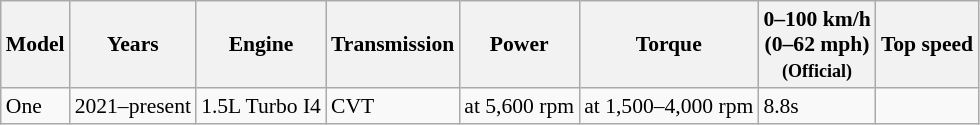<table class="wikitable sortable collapsible" style="text-align:left; font-size:90%;">
<tr>
<th>Model</th>
<th>Years</th>
<th>Engine</th>
<th>Transmission</th>
<th>Power</th>
<th>Torque</th>
<th>0–100 km/h<br>(0–62 mph)<br><small>(Official)</small></th>
<th>Top speed</th>
</tr>
<tr>
<td>One</td>
<td>2021–present</td>
<td>1.5L Turbo I4</td>
<td>CVT</td>
<td> at 5,600 rpm</td>
<td> at 1,500–4,000 rpm</td>
<td>8.8s</td>
<td></td>
</tr>
</table>
